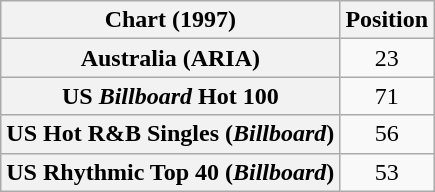<table class="wikitable sortable plainrowheaders" style="text-align:center">
<tr>
<th scope="col">Chart (1997)</th>
<th scope="col">Position</th>
</tr>
<tr>
<th scope="row">Australia (ARIA)</th>
<td>23</td>
</tr>
<tr>
<th scope="row">US <em>Billboard</em> Hot 100</th>
<td>71</td>
</tr>
<tr>
<th scope="row">US Hot R&B Singles (<em>Billboard</em>)</th>
<td>56</td>
</tr>
<tr>
<th scope="row">US Rhythmic Top 40 (<em>Billboard</em>)</th>
<td>53</td>
</tr>
</table>
